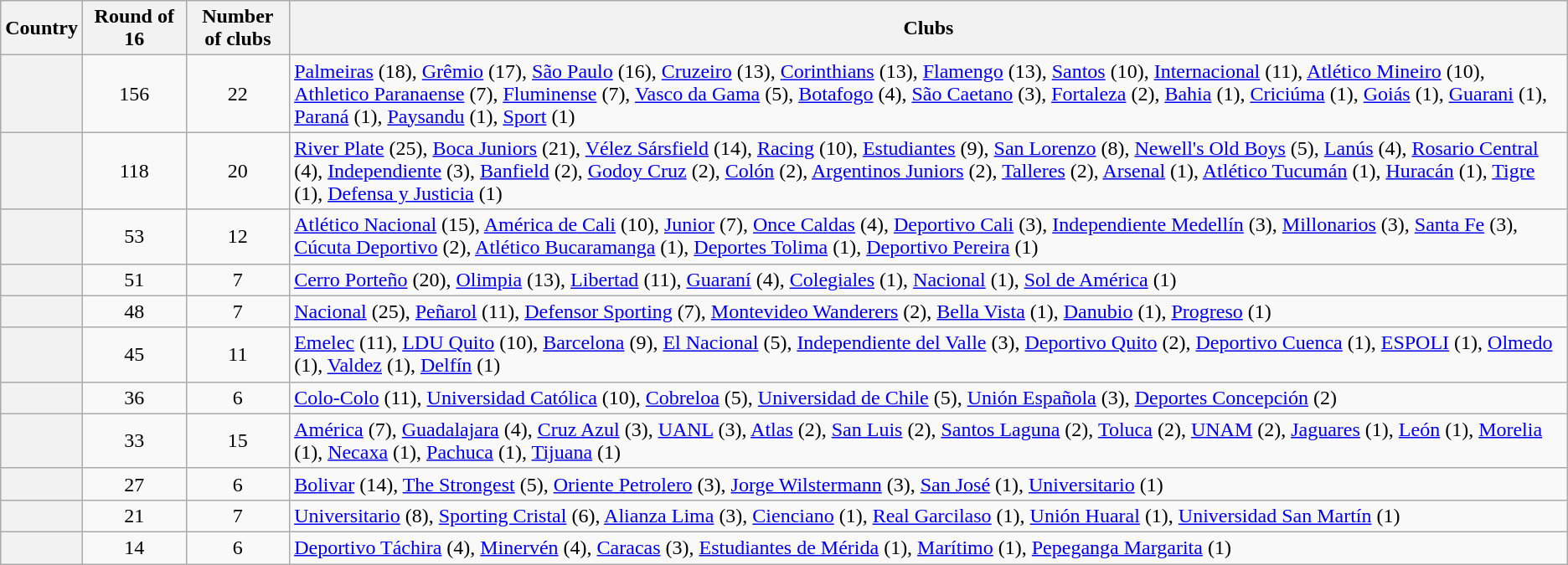<table class="wikitable sortable">
<tr>
<th>Country</th>
<th width=75>Round of 16</th>
<th width=75>Number<br>of clubs</th>
<th>Clubs</th>
</tr>
<tr>
<th scope=row></th>
<td style="text-align: center">156</td>
<td style="text-align: center">22</td>
<td><a href='#'>Palmeiras</a> (18), <a href='#'>Grêmio</a> (17), <a href='#'>São Paulo</a> (16), <a href='#'>Cruzeiro</a> (13), <a href='#'>Corinthians</a> (13), <a href='#'>Flamengo</a> (13), <a href='#'>Santos</a> (10), <a href='#'>Internacional</a> (11), <a href='#'>Atlético Mineiro</a> (10), <a href='#'>Athletico Paranaense</a> (7), <a href='#'>Fluminense</a> (7), <a href='#'>Vasco da Gama</a> (5), <a href='#'>Botafogo</a> (4), <a href='#'>São Caetano</a> (3), <a href='#'>Fortaleza</a> (2), <a href='#'>Bahia</a> (1), <a href='#'>Criciúma</a> (1), <a href='#'>Goiás</a> (1), <a href='#'>Guarani</a> (1), <a href='#'>Paraná</a> (1), <a href='#'>Paysandu</a> (1), <a href='#'>Sport</a> (1)</td>
</tr>
<tr>
<th scope=row></th>
<td style="text-align: center">118</td>
<td style="text-align: center">20</td>
<td><a href='#'>River Plate</a> (25), <a href='#'>Boca Juniors</a> (21), <a href='#'>Vélez Sársfield</a> (14), <a href='#'>Racing</a> (10), <a href='#'>Estudiantes</a> (9), <a href='#'>San Lorenzo</a> (8), <a href='#'>Newell's Old Boys</a> (5), <a href='#'>Lanús</a> (4), <a href='#'>Rosario Central</a> (4), <a href='#'>Independiente</a> (3), <a href='#'>Banfield</a> (2), <a href='#'>Godoy Cruz</a> (2), <a href='#'>Colón</a> (2), <a href='#'>Argentinos Juniors</a> (2), <a href='#'>Talleres</a> (2), <a href='#'>Arsenal</a> (1), <a href='#'>Atlético Tucumán</a> (1), <a href='#'>Huracán</a> (1), <a href='#'>Tigre</a> (1), <a href='#'>Defensa y Justicia</a> (1)</td>
</tr>
<tr>
<th scope=row></th>
<td style="text-align: center">53</td>
<td style="text-align: center">12</td>
<td><a href='#'>Atlético Nacional</a> (15), <a href='#'>América de Cali</a> (10), <a href='#'>Junior</a> (7), <a href='#'>Once Caldas</a> (4), <a href='#'>Deportivo Cali</a> (3), <a href='#'>Independiente Medellín</a> (3), <a href='#'>Millonarios</a> (3), <a href='#'>Santa Fe</a> (3), <a href='#'>Cúcuta Deportivo</a> (2), <a href='#'>Atlético Bucaramanga</a> (1), <a href='#'>Deportes Tolima</a> (1), <a href='#'>Deportivo Pereira</a> (1)</td>
</tr>
<tr>
<th scope=row></th>
<td style="text-align: center">51</td>
<td style="text-align: center">7</td>
<td><a href='#'>Cerro Porteño</a> (20), <a href='#'>Olimpia</a> (13), <a href='#'>Libertad</a> (11), <a href='#'>Guaraní</a> (4), <a href='#'>Colegiales</a> (1), <a href='#'>Nacional</a> (1), <a href='#'>Sol de América</a> (1)</td>
</tr>
<tr>
<th scope=row></th>
<td style="text-align: center">48</td>
<td style="text-align: center">7</td>
<td><a href='#'>Nacional</a> (25), <a href='#'>Peñarol</a> (11), <a href='#'>Defensor Sporting</a> (7), <a href='#'>Montevideo Wanderers</a> (2), <a href='#'>Bella Vista</a> (1), <a href='#'>Danubio</a> (1), <a href='#'>Progreso</a> (1)</td>
</tr>
<tr>
<th scope=row></th>
<td style="text-align: center">45</td>
<td style="text-align: center">11</td>
<td><a href='#'>Emelec</a> (11), <a href='#'>LDU Quito</a> (10), <a href='#'>Barcelona</a> (9), <a href='#'>El Nacional</a> (5), <a href='#'>Independiente del Valle</a> (3), <a href='#'>Deportivo Quito</a> (2), <a href='#'>Deportivo Cuenca</a> (1), <a href='#'>ESPOLI</a> (1), <a href='#'>Olmedo</a> (1), <a href='#'>Valdez</a> (1), <a href='#'>Delfín</a> (1)</td>
</tr>
<tr>
<th scope=row></th>
<td style="text-align: center">36</td>
<td style="text-align: center">6</td>
<td><a href='#'>Colo-Colo</a> (11), <a href='#'>Universidad Católica</a> (10), <a href='#'>Cobreloa</a> (5), <a href='#'>Universidad de Chile</a> (5), <a href='#'>Unión Española</a> (3), <a href='#'>Deportes Concepción</a> (2)</td>
</tr>
<tr>
<th scope=row></th>
<td style="text-align: center">33</td>
<td style="text-align: center">15</td>
<td><a href='#'>América</a> (7), <a href='#'>Guadalajara</a> (4), <a href='#'>Cruz Azul</a> (3), <a href='#'>UANL</a> (3), <a href='#'>Atlas</a> (2), <a href='#'>San Luis</a> (2), <a href='#'>Santos Laguna</a> (2), <a href='#'>Toluca</a> (2), <a href='#'>UNAM</a> (2), <a href='#'>Jaguares</a> (1), <a href='#'>León</a> (1), <a href='#'>Morelia</a> (1), <a href='#'>Necaxa</a> (1), <a href='#'>Pachuca</a> (1), <a href='#'>Tijuana</a> (1)</td>
</tr>
<tr>
<th scope=row></th>
<td style="text-align: center">27</td>
<td style="text-align: center">6</td>
<td><a href='#'>Bolivar</a> (14), <a href='#'>The Strongest</a> (5), <a href='#'>Oriente Petrolero</a> (3), <a href='#'>Jorge Wilstermann</a> (3), <a href='#'>San José</a> (1), <a href='#'>Universitario</a> (1)</td>
</tr>
<tr>
<th scope=row></th>
<td style="text-align: center">21</td>
<td style="text-align: center">7</td>
<td><a href='#'>Universitario</a> (8), <a href='#'>Sporting Cristal</a> (6), <a href='#'>Alianza Lima</a> (3), <a href='#'>Cienciano</a> (1), <a href='#'>Real Garcilaso</a> (1), <a href='#'>Unión Huaral</a> (1), <a href='#'>Universidad San Martín</a> (1)</td>
</tr>
<tr>
<th scope=row></th>
<td style="text-align: center">14</td>
<td style="text-align: center">6</td>
<td><a href='#'>Deportivo Táchira</a> (4), <a href='#'>Minervén</a> (4), <a href='#'>Caracas</a> (3), <a href='#'>Estudiantes de Mérida</a> (1), <a href='#'>Marítimo</a> (1), <a href='#'>Pepeganga Margarita</a> (1)</td>
</tr>
</table>
